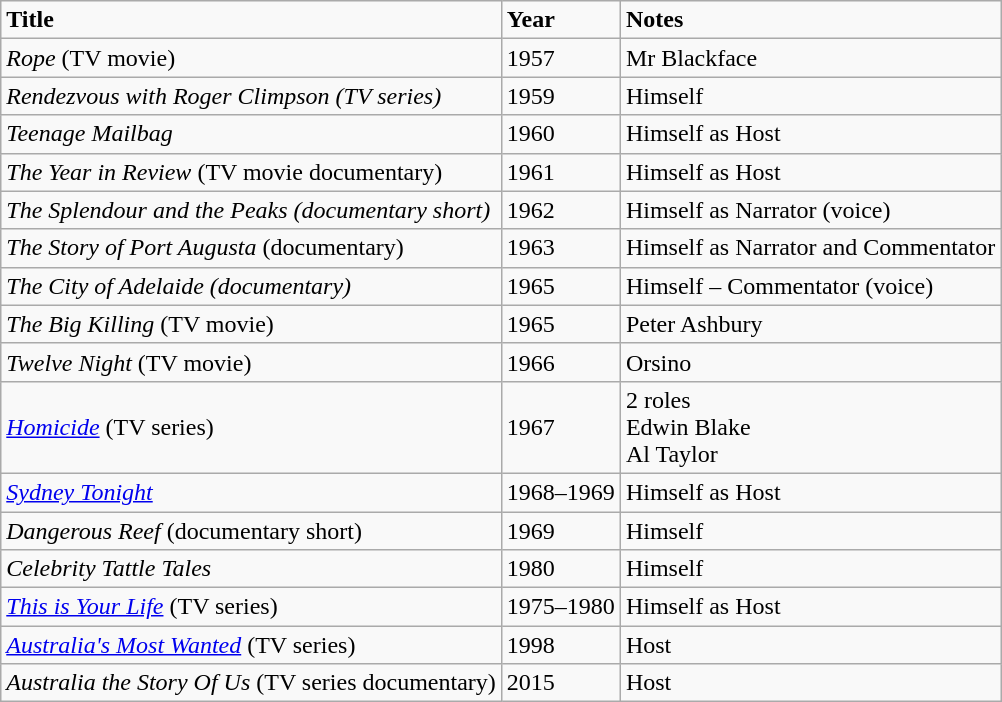<table class=wikitable>
<tr>
<td><strong>Title</strong></td>
<td><strong>Year</strong></td>
<td><strong>Notes</strong></td>
</tr>
<tr>
<td><em>Rope</em> (TV movie)</td>
<td>1957</td>
<td>Mr Blackface</td>
</tr>
<tr>
<td><em>Rendezvous with Roger Climpson (TV series)</em></td>
<td>1959</td>
<td>Himself</td>
</tr>
<tr>
<td><em>Teenage Mailbag</em></td>
<td>1960</td>
<td>Himself as Host</td>
</tr>
<tr>
<td><em>The Year in Review</em> (TV movie documentary)</td>
<td>1961</td>
<td>Himself as Host</td>
</tr>
<tr>
<td><em>The Splendour and the Peaks (documentary short)</em></td>
<td>1962</td>
<td>Himself as Narrator (voice)</td>
</tr>
<tr>
<td><em>The Story of Port Augusta</em> (documentary)</td>
<td>1963</td>
<td>Himself as Narrator and Commentator</td>
</tr>
<tr>
<td><em>The City of Adelaide (documentary)</em></td>
<td>1965</td>
<td>Himself – Commentator (voice)</td>
</tr>
<tr>
<td><em>The Big Killing</em> (TV movie)</td>
<td>1965</td>
<td>Peter Ashbury</td>
</tr>
<tr>
<td><em>Twelve Night</em> (TV movie)</td>
<td>1966</td>
<td>Orsino</td>
</tr>
<tr>
<td><em><a href='#'>Homicide</a></em> (TV series)</td>
<td>1967</td>
<td>2 roles<br>Edwin Blake<br>Al Taylor</td>
</tr>
<tr>
<td><em><a href='#'>Sydney Tonight</a></em></td>
<td>1968–1969</td>
<td>Himself as Host</td>
</tr>
<tr>
<td><em>Dangerous Reef</em> (documentary short)</td>
<td>1969</td>
<td>Himself</td>
</tr>
<tr>
<td><em>Celebrity Tattle Tales</em></td>
<td>1980</td>
<td>Himself</td>
</tr>
<tr>
<td><em><a href='#'>This is Your Life</a></em> (TV series)</td>
<td>1975–1980</td>
<td>Himself as Host</td>
</tr>
<tr>
<td><em><a href='#'>Australia's Most Wanted</a></em> (TV series)</td>
<td>1998</td>
<td>Host</td>
</tr>
<tr>
<td><em>Australia the Story Of Us</em> (TV  series documentary)</td>
<td>2015</td>
<td>Host</td>
</tr>
</table>
